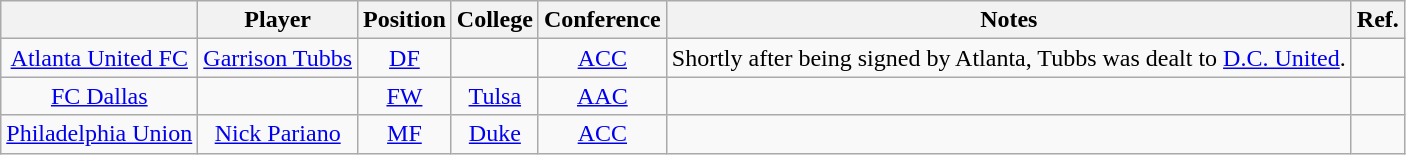<table class="wikitable sortable" style="text-align:center">
<tr>
<th></th>
<th>Player</th>
<th>Position</th>
<th>College</th>
<th>Conference</th>
<th class=unsortable>Notes</th>
<th class=unsortable>Ref.</th>
</tr>
<tr>
<td align="center"><a href='#'>Atlanta United FC</a></td>
<td align="center"> <a href='#'>Garrison Tubbs</a></td>
<td><a href='#'>DF</a></td>
<td></td>
<td><a href='#'>ACC</a></td>
<td>Shortly after being signed by Atlanta, Tubbs was dealt to <a href='#'>D.C. United</a>.</td>
<td></td>
</tr>
<tr>
<td align="center"><a href='#'>FC Dallas</a></td>
<td align="center"></td>
<td><a href='#'>FW</a></td>
<td><a href='#'>Tulsa</a></td>
<td><a href='#'>AAC</a></td>
<td></td>
<td></td>
</tr>
<tr>
<td align="center"><a href='#'>Philadelphia Union</a></td>
<td align="center"> <a href='#'>Nick Pariano</a></td>
<td><a href='#'>MF</a></td>
<td><a href='#'>Duke</a></td>
<td><a href='#'>ACC</a></td>
<td></td>
<td></td>
</tr>
</table>
